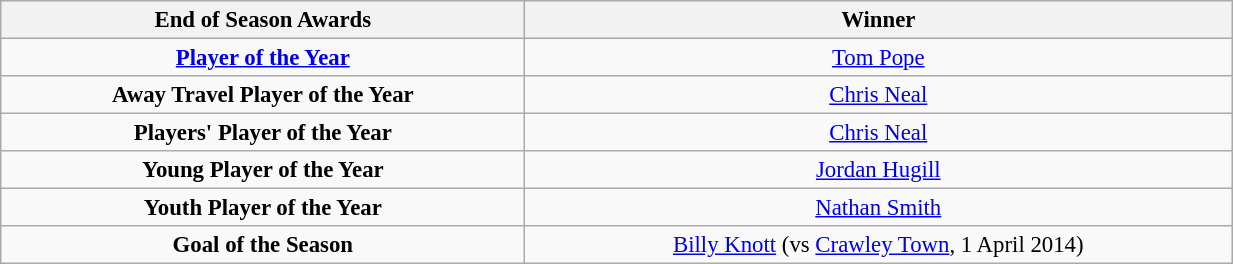<table class="wikitable" style="text-align:center; font-size:95%;width:65%; text-align:left">
<tr>
<th>End of Season Awards</th>
<th>Winner</th>
</tr>
<tr --->
<td align="center"><strong><a href='#'>Player of the Year</a></strong></td>
<td align="center"><a href='#'>Tom Pope</a></td>
</tr>
<tr --->
<td align="center"><strong>Away Travel Player of the Year</strong></td>
<td align="center"><a href='#'>Chris Neal</a></td>
</tr>
<tr --->
<td align="center"><strong>Players' Player of the Year</strong></td>
<td align="center"><a href='#'>Chris Neal</a></td>
</tr>
<tr --->
<td align="center"><strong>Young Player of the Year</strong></td>
<td align="center"><a href='#'>Jordan Hugill</a></td>
</tr>
<tr --->
<td align="center"><strong>Youth Player of the Year</strong></td>
<td align="center"><a href='#'>Nathan Smith</a></td>
</tr>
<tr --->
<td align="center"><strong>Goal of the Season</strong></td>
<td align="center"><a href='#'>Billy Knott</a> (vs <a href='#'>Crawley Town</a>, 1 April 2014)</td>
</tr>
</table>
